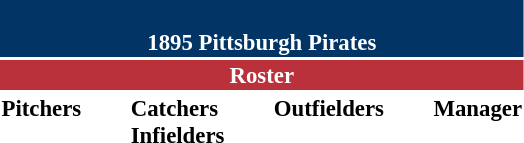<table class="toccolours" style="font-size: 95%;">
<tr>
<th colspan="10" style="background-color: #023465; color: #FFFFFF; text-align: center;"><br>1895 Pittsburgh Pirates</th>
</tr>
<tr>
<td colspan="10" style="background-color: #ba313c; color: white; text-align: center;"><strong>Roster</strong></td>
</tr>
<tr>
<td valign="top"><strong>Pitchers</strong><br>











</td>
<td width="25px"></td>
<td valign="top"><strong>Catchers</strong><br>



<strong>Infielders</strong>






</td>
<td width="25px"></td>
<td valign="top"><strong>Outfielders</strong><br>


</td>
<td width="25px"></td>
<td valign="top"><strong>Manager</strong><br></td>
</tr>
</table>
